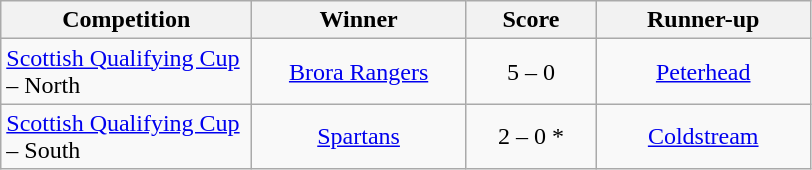<table class="wikitable" style="text-align: center;">
<tr>
<th width=160>Competition</th>
<th width=135>Winner</th>
<th width=80>Score</th>
<th width=135>Runner-up</th>
</tr>
<tr>
<td align=left><a href='#'>Scottish Qualifying Cup</a> – North</td>
<td><a href='#'>Brora Rangers</a></td>
<td>5 – 0 </td>
<td><a href='#'>Peterhead</a></td>
</tr>
<tr>
<td align=left><a href='#'>Scottish Qualifying Cup</a> – South</td>
<td><a href='#'>Spartans</a></td>
<td>2 – 0 *</td>
<td><a href='#'>Coldstream</a></td>
</tr>
</table>
